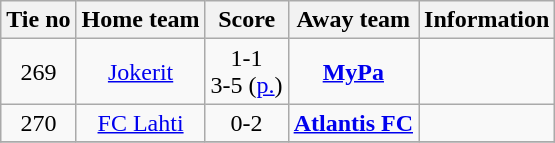<table class="wikitable" style="text-align:center">
<tr>
<th style= width="40px">Tie no</th>
<th style= width="150px">Home team</th>
<th style= width="60px">Score</th>
<th style= width="150px">Away team</th>
<th style= width="30px">Information</th>
</tr>
<tr>
<td>269</td>
<td><a href='#'>Jokerit</a></td>
<td>1-1<br> 3-5  (<a href='#'>p.</a>)</td>
<td><strong><a href='#'>MyPa</a></strong></td>
<td></td>
</tr>
<tr>
<td>270</td>
<td><a href='#'>FC Lahti</a></td>
<td>0-2</td>
<td><strong><a href='#'>Atlantis FC</a></strong></td>
<td></td>
</tr>
<tr>
</tr>
</table>
